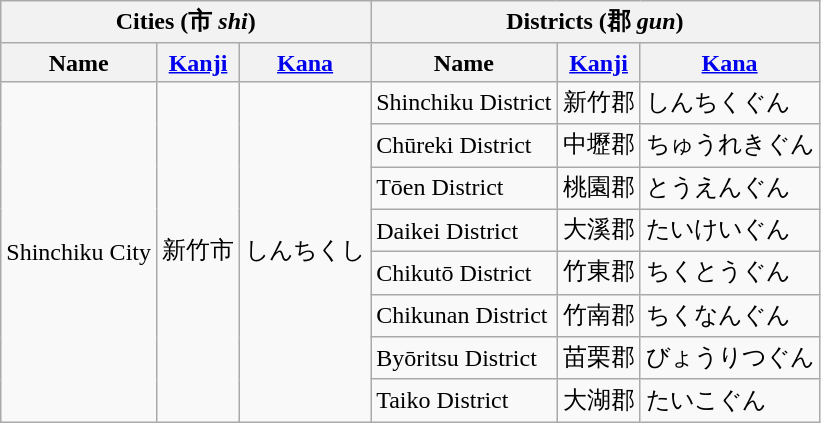<table class=wikitable>
<tr>
<th colspan=3>Cities (市 <em>shi</em>)</th>
<th colspan=3>Districts (郡 <em>gun</em>)</th>
</tr>
<tr>
<th>Name</th>
<th><a href='#'>Kanji</a></th>
<th><a href='#'>Kana</a></th>
<th>Name</th>
<th><a href='#'>Kanji</a></th>
<th><a href='#'>Kana</a></th>
</tr>
<tr>
<td rowspan=8>Shinchiku City</td>
<td rowspan=8>新竹市</td>
<td rowspan=8>しんちくし</td>
<td>Shinchiku District</td>
<td>新竹郡</td>
<td>しんちくぐん</td>
</tr>
<tr>
<td>Chūreki District</td>
<td>中壢郡</td>
<td>ちゅうれきぐん</td>
</tr>
<tr>
<td>Tōen District</td>
<td>桃園郡</td>
<td>とうえんぐん</td>
</tr>
<tr>
<td>Daikei District</td>
<td>大溪郡</td>
<td>たいけいぐん</td>
</tr>
<tr>
<td>Chikutō District</td>
<td>竹東郡</td>
<td>ちくとうぐん</td>
</tr>
<tr>
<td>Chikunan District</td>
<td>竹南郡</td>
<td>ちくなんぐん</td>
</tr>
<tr>
<td>Byōritsu District</td>
<td>苗栗郡</td>
<td>びょうりつぐん</td>
</tr>
<tr>
<td>Taiko District</td>
<td>大湖郡</td>
<td>たいこぐん</td>
</tr>
</table>
